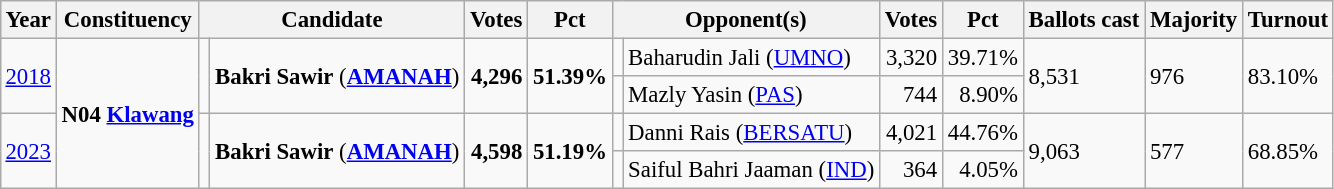<table class="wikitable" style="margin:0.5em ; font-size:95%">
<tr>
<th>Year</th>
<th>Constituency</th>
<th colspan=2>Candidate</th>
<th>Votes</th>
<th>Pct</th>
<th colspan=2>Opponent(s)</th>
<th>Votes</th>
<th>Pct</th>
<th>Ballots cast</th>
<th>Majority</th>
<th>Turnout</th>
</tr>
<tr>
<td rowspan=2><a href='#'>2018</a></td>
<td rowspan=4><strong>N04 <a href='#'>Klawang</a></strong></td>
<td rowspan=2 ></td>
<td rowspan=2><strong>Bakri Sawir</strong> (<a href='#'><strong>AMANAH</strong></a>)</td>
<td rowspan=2 align="right"><strong>4,296</strong></td>
<td rowspan=2><strong>51.39%</strong></td>
<td></td>
<td>Baharudin Jali (<a href='#'>UMNO</a>)</td>
<td align="right">3,320</td>
<td>39.71%</td>
<td rowspan=2>8,531</td>
<td rowspan=2>976</td>
<td rowspan=2>83.10%</td>
</tr>
<tr>
<td></td>
<td>Mazly Yasin (<a href='#'>PAS</a>)</td>
<td align="right">744</td>
<td align=right>8.90%</td>
</tr>
<tr>
<td rowspan=2><a href='#'>2023</a></td>
<td rowspan=2 ></td>
<td rowspan=2><strong>Bakri Sawir</strong> (<a href='#'><strong>AMANAH</strong></a>)</td>
<td rowspan=2 align=right><strong>4,598</strong></td>
<td rowspan=2><strong>51.19%</strong></td>
<td bgcolor=></td>
<td>Danni Rais (<a href='#'>BERSATU</a>)</td>
<td align=right>4,021</td>
<td>44.76%</td>
<td rowspan=2>9,063</td>
<td rowspan=2>577</td>
<td rowspan=2>68.85%</td>
</tr>
<tr>
<td></td>
<td>Saiful Bahri Jaaman (<a href='#'>IND</a>)</td>
<td align=right>364</td>
<td align=right>4.05%</td>
</tr>
</table>
